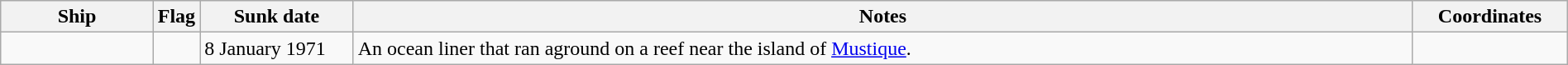<table class=wikitable | style="width:100%">
<tr>
<th style="width:10%">Ship</th>
<th>Flag</th>
<th style="width:10%">Sunk date</th>
<th style="width:70%">Notes</th>
<th style="width:10%">Coordinates</th>
</tr>
<tr>
<td></td>
<td></td>
<td>8 January 1971</td>
<td>An ocean liner that ran aground on a reef near the island of <a href='#'>Mustique</a>.</td>
<td></td>
</tr>
</table>
